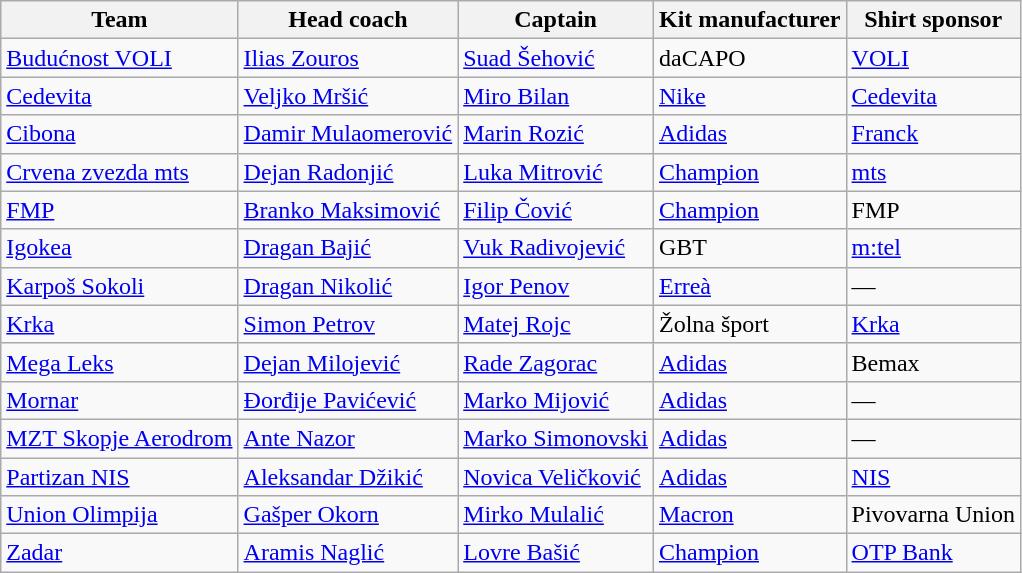<table class="wikitable sortable">
<tr>
<th>Team</th>
<th>Head coach</th>
<th>Captain</th>
<th>Kit manufacturer</th>
<th>Shirt sponsor</th>
</tr>
<tr>
<td><a href='#'>Budućnost VOLI</a></td>
<td> <a href='#'>Ilias Zouros</a></td>
<td> <a href='#'>Suad Šehović</a></td>
<td>daCAPO</td>
<td><a href='#'>VOLI</a></td>
</tr>
<tr>
<td><a href='#'>Cedevita</a></td>
<td> <a href='#'>Veljko Mršić</a></td>
<td> <a href='#'>Miro Bilan</a></td>
<td><a href='#'>Nike</a></td>
<td><a href='#'>Cedevita</a></td>
</tr>
<tr>
<td><a href='#'>Cibona</a></td>
<td> <a href='#'>Damir Mulaomerović</a></td>
<td> <a href='#'>Marin Rozić</a></td>
<td><a href='#'>Adidas</a></td>
<td><a href='#'>Franck</a></td>
</tr>
<tr>
<td><a href='#'>Crvena zvezda mts</a></td>
<td> <a href='#'>Dejan Radonjić</a></td>
<td> <a href='#'>Luka Mitrović</a></td>
<td><a href='#'>Champion</a></td>
<td><a href='#'>mts</a></td>
</tr>
<tr>
<td><a href='#'>FMP</a></td>
<td> <a href='#'>Branko Maksimović</a></td>
<td> <a href='#'>Filip Čović</a></td>
<td><a href='#'>Champion</a></td>
<td>FMP</td>
</tr>
<tr>
<td><a href='#'>Igokea</a></td>
<td> <a href='#'>Dragan Bajić</a></td>
<td> <a href='#'>Vuk Radivojević</a></td>
<td>GBT</td>
<td><a href='#'>m:tel</a></td>
</tr>
<tr>
<td><a href='#'>Karpoš Sokoli</a></td>
<td> <a href='#'>Dragan Nikolić</a></td>
<td> <a href='#'>Igor Penov</a></td>
<td><a href='#'>Erreà</a></td>
<td>—</td>
</tr>
<tr>
<td><a href='#'>Krka</a></td>
<td> <a href='#'>Simon Petrov</a></td>
<td> <a href='#'>Matej Rojc</a></td>
<td>Žolna šport</td>
<td><a href='#'>Krka</a></td>
</tr>
<tr>
<td><a href='#'>Mega Leks</a></td>
<td> <a href='#'>Dejan Milojević</a></td>
<td> <a href='#'>Rade Zagorac</a></td>
<td><a href='#'>Adidas</a></td>
<td>Bemax</td>
</tr>
<tr>
<td><a href='#'>Mornar</a></td>
<td> <a href='#'>Đorđije Pavićević</a></td>
<td> <a href='#'>Marko Mijović</a></td>
<td><a href='#'>Adidas</a></td>
<td>—</td>
</tr>
<tr>
<td><a href='#'>MZT Skopje Aerodrom</a></td>
<td> <a href='#'>Ante Nazor</a></td>
<td> <a href='#'>Marko Simonovski</a></td>
<td><a href='#'>Adidas</a></td>
<td>—</td>
</tr>
<tr>
<td><a href='#'>Partizan NIS</a></td>
<td> <a href='#'>Aleksandar Džikić</a></td>
<td> <a href='#'>Novica Veličković</a></td>
<td><a href='#'>Adidas</a></td>
<td><a href='#'>NIS</a></td>
</tr>
<tr>
<td><a href='#'>Union Olimpija</a></td>
<td> <a href='#'>Gašper Okorn</a></td>
<td> <a href='#'>Mirko Mulalić</a></td>
<td><a href='#'>Macron</a></td>
<td>Pivovarna Union</td>
</tr>
<tr>
<td><a href='#'>Zadar</a></td>
<td> <a href='#'>Aramis Naglić</a></td>
<td> <a href='#'>Lovre Bašić</a></td>
<td><a href='#'>Champion</a></td>
<td><a href='#'>OTP Bank</a></td>
</tr>
</table>
